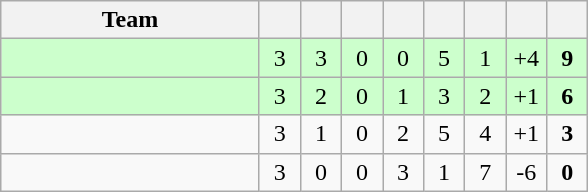<table class="wikitable" style="text-align: center;">
<tr>
<th width="165">Team</th>
<th width="20"></th>
<th width="20"></th>
<th width="20"></th>
<th width="20"></th>
<th width="20"></th>
<th width="20"></th>
<th width="20"></th>
<th width="20"></th>
</tr>
<tr bgcolor=ccffcc>
<td style="text-align:left;"></td>
<td>3</td>
<td>3</td>
<td>0</td>
<td>0</td>
<td>5</td>
<td>1</td>
<td>+4</td>
<td><strong>9</strong></td>
</tr>
<tr bgcolor=ccffcc>
<td style="text-align:left;"></td>
<td>3</td>
<td>2</td>
<td>0</td>
<td>1</td>
<td>3</td>
<td>2</td>
<td>+1</td>
<td><strong>6</strong></td>
</tr>
<tr>
<td style="text-align:left;"></td>
<td>3</td>
<td>1</td>
<td>0</td>
<td>2</td>
<td>5</td>
<td>4</td>
<td>+1</td>
<td><strong>3</strong></td>
</tr>
<tr>
<td style="text-align:left;"></td>
<td>3</td>
<td>0</td>
<td>0</td>
<td>3</td>
<td>1</td>
<td>7</td>
<td>-6</td>
<td><strong>0</strong></td>
</tr>
</table>
